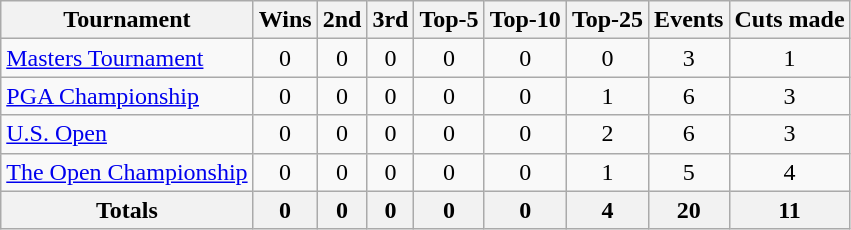<table class=wikitable style=text-align:center>
<tr>
<th>Tournament</th>
<th>Wins</th>
<th>2nd</th>
<th>3rd</th>
<th>Top-5</th>
<th>Top-10</th>
<th>Top-25</th>
<th>Events</th>
<th>Cuts made</th>
</tr>
<tr>
<td align=left><a href='#'>Masters Tournament</a></td>
<td>0</td>
<td>0</td>
<td>0</td>
<td>0</td>
<td>0</td>
<td>0</td>
<td>3</td>
<td>1</td>
</tr>
<tr>
<td align=left><a href='#'>PGA Championship</a></td>
<td>0</td>
<td>0</td>
<td>0</td>
<td>0</td>
<td>0</td>
<td>1</td>
<td>6</td>
<td>3</td>
</tr>
<tr>
<td align=left><a href='#'>U.S. Open</a></td>
<td>0</td>
<td>0</td>
<td>0</td>
<td>0</td>
<td>0</td>
<td>2</td>
<td>6</td>
<td>3</td>
</tr>
<tr>
<td align=left><a href='#'>The Open Championship</a></td>
<td>0</td>
<td>0</td>
<td>0</td>
<td>0</td>
<td>0</td>
<td>1</td>
<td>5</td>
<td>4</td>
</tr>
<tr>
<th>Totals</th>
<th>0</th>
<th>0</th>
<th>0</th>
<th>0</th>
<th>0</th>
<th>4</th>
<th>20</th>
<th>11</th>
</tr>
</table>
